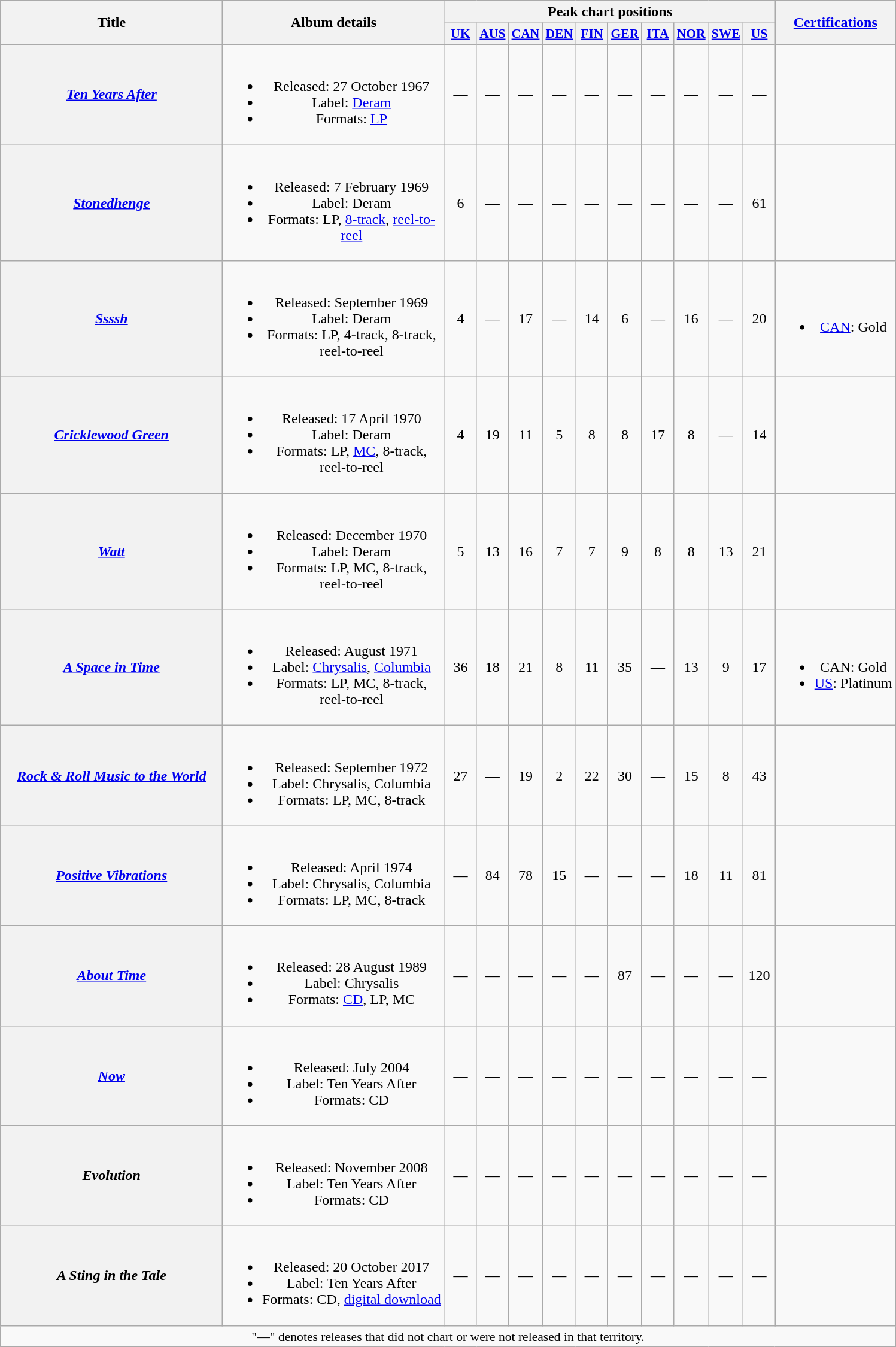<table class="wikitable plainrowheaders" style="text-align:center;">
<tr>
<th rowspan="2" scope="col" style="width:15em;">Title</th>
<th rowspan="2" scope="col" style="width:15em;">Album details</th>
<th colspan="10">Peak chart positions</th>
<th rowspan="2"><a href='#'>Certifications</a></th>
</tr>
<tr>
<th scope="col" style="width:2em;font-size:90%;"><a href='#'>UK</a><br></th>
<th scope="col" style="width:2em;font-size:90%;"><a href='#'>AUS</a><br></th>
<th scope="col" style="width:2em;font-size:90%;"><a href='#'>CAN</a><br></th>
<th scope="col" style="width:2em;font-size:90%;"><a href='#'>DEN</a><br></th>
<th scope="col" style="width:2em;font-size:90%;"><a href='#'>FIN</a><br></th>
<th scope="col" style="width:2em;font-size:90%;"><a href='#'>GER</a><br></th>
<th scope="col" style="width:2em;font-size:90%;"><a href='#'>ITA</a><br></th>
<th scope="col" style="width:2em;font-size:90%;"><a href='#'>NOR</a><br></th>
<th scope="col" style="width:2em;font-size:90%;"><a href='#'>SWE</a><br></th>
<th scope="col" style="width:2em;font-size:90%;"><a href='#'>US</a><br></th>
</tr>
<tr>
<th scope="row"><em><a href='#'>Ten Years After</a></em></th>
<td><br><ul><li>Released: 27 October 1967</li><li>Label: <a href='#'>Deram</a></li><li>Formats: <a href='#'>LP</a></li></ul></td>
<td>—</td>
<td>—</td>
<td>—</td>
<td>—</td>
<td>—</td>
<td>—</td>
<td>—</td>
<td>—</td>
<td>—</td>
<td>—</td>
<td></td>
</tr>
<tr>
<th scope="row"><em><a href='#'>Stonedhenge</a></em></th>
<td><br><ul><li>Released: 7 February 1969</li><li>Label: Deram</li><li>Formats: LP, <a href='#'>8-track</a>, <a href='#'>reel-to-reel</a></li></ul></td>
<td>6</td>
<td>—</td>
<td>—</td>
<td>—</td>
<td>—</td>
<td>—</td>
<td>—</td>
<td>—</td>
<td>—</td>
<td>61</td>
<td></td>
</tr>
<tr>
<th scope="row"><em><a href='#'>Ssssh</a></em></th>
<td><br><ul><li>Released: September 1969</li><li>Label: Deram</li><li>Formats: LP, 4-track, 8-track, reel-to-reel</li></ul></td>
<td>4</td>
<td>—</td>
<td>17</td>
<td>—</td>
<td>14</td>
<td>6</td>
<td>—</td>
<td>16</td>
<td>—</td>
<td>20</td>
<td><br><ul><li><a href='#'>CAN</a>: Gold</li></ul></td>
</tr>
<tr>
<th scope="row"><em><a href='#'>Cricklewood Green</a></em></th>
<td><br><ul><li>Released: 17 April 1970</li><li>Label: Deram</li><li>Formats: LP, <a href='#'>MC</a>, 8-track, reel-to-reel</li></ul></td>
<td>4</td>
<td>19</td>
<td>11</td>
<td>5</td>
<td>8</td>
<td>8</td>
<td>17</td>
<td>8</td>
<td>—</td>
<td>14</td>
<td></td>
</tr>
<tr>
<th scope="row"><em><a href='#'>Watt</a></em></th>
<td><br><ul><li>Released: December 1970</li><li>Label: Deram</li><li>Formats: LP, MC, 8-track, reel-to-reel</li></ul></td>
<td>5</td>
<td>13</td>
<td>16</td>
<td>7</td>
<td>7</td>
<td>9</td>
<td>8</td>
<td>8</td>
<td>13</td>
<td>21</td>
<td></td>
</tr>
<tr>
<th scope="row"><em><a href='#'>A Space in Time</a></em></th>
<td><br><ul><li>Released: August 1971</li><li>Label: <a href='#'>Chrysalis</a>, <a href='#'>Columbia</a></li><li>Formats: LP, MC, 8-track, reel-to-reel</li></ul></td>
<td>36</td>
<td>18</td>
<td>21</td>
<td>8</td>
<td>11</td>
<td>35</td>
<td>—</td>
<td>13</td>
<td>9</td>
<td>17</td>
<td><br><ul><li>CAN: Gold</li><li><a href='#'>US</a>: Platinum</li></ul></td>
</tr>
<tr>
<th scope="row"><em><a href='#'>Rock & Roll Music to the World</a></em></th>
<td><br><ul><li>Released: September 1972</li><li>Label: Chrysalis, Columbia</li><li>Formats: LP, MC, 8-track</li></ul></td>
<td>27</td>
<td>—</td>
<td>19</td>
<td>2</td>
<td>22</td>
<td>30</td>
<td>—</td>
<td>15</td>
<td>8</td>
<td>43</td>
<td></td>
</tr>
<tr>
<th scope="row"><em><a href='#'>Positive Vibrations</a></em></th>
<td><br><ul><li>Released: April 1974</li><li>Label: Chrysalis, Columbia</li><li>Formats: LP, MC, 8-track</li></ul></td>
<td>—</td>
<td>84</td>
<td>78</td>
<td>15</td>
<td>—</td>
<td>—</td>
<td>—</td>
<td>18</td>
<td>11</td>
<td>81</td>
<td></td>
</tr>
<tr>
<th scope="row"><em><a href='#'>About Time</a></em></th>
<td><br><ul><li>Released: 28 August 1989</li><li>Label: Chrysalis</li><li>Formats: <a href='#'>CD</a>, LP, MC</li></ul></td>
<td>—</td>
<td>—</td>
<td>—</td>
<td>—</td>
<td>—</td>
<td>87</td>
<td>—</td>
<td>—</td>
<td>—</td>
<td>120</td>
<td></td>
</tr>
<tr>
<th scope="row"><em><a href='#'>Now</a></em></th>
<td><br><ul><li>Released: July 2004</li><li>Label: Ten Years After</li><li>Formats: CD</li></ul></td>
<td>—</td>
<td>—</td>
<td>—</td>
<td>—</td>
<td>—</td>
<td>—</td>
<td>—</td>
<td>—</td>
<td>—</td>
<td>—</td>
<td></td>
</tr>
<tr>
<th scope="row"><em>Evolution</em></th>
<td><br><ul><li>Released: November 2008</li><li>Label: Ten Years After</li><li>Formats: CD</li></ul></td>
<td>—</td>
<td>—</td>
<td>—</td>
<td>—</td>
<td>—</td>
<td>—</td>
<td>—</td>
<td>—</td>
<td>—</td>
<td>—</td>
<td></td>
</tr>
<tr>
<th scope="row"><em>A Sting in the Tale</em></th>
<td><br><ul><li>Released: 20 October 2017</li><li>Label: Ten Years After</li><li>Formats: CD, <a href='#'>digital download</a></li></ul></td>
<td>—</td>
<td>—</td>
<td>—</td>
<td>—</td>
<td>—</td>
<td>—</td>
<td>—</td>
<td>—</td>
<td>—</td>
<td>—</td>
<td></td>
</tr>
<tr>
<td colspan="13" style="font-size:90%">"—" denotes releases that did not chart or were not released in that territory.</td>
</tr>
</table>
